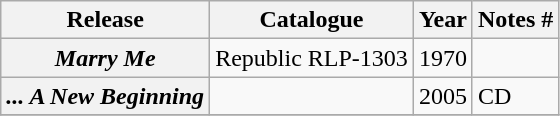<table class="wikitable plainrowheaders sortable">
<tr>
<th scope="col" class="unsortable">Release</th>
<th scope="col">Catalogue</th>
<th scope="col">Year</th>
<th scope="col" class="unsortable">Notes #</th>
</tr>
<tr>
<th scope="row"><em>Marry Me</em></th>
<td>Republic RLP-1303</td>
<td>1970</td>
<td></td>
</tr>
<tr>
<th scope="row"><em>... A New Beginning</em></th>
<td></td>
<td>2005</td>
<td>CD</td>
</tr>
<tr>
</tr>
</table>
